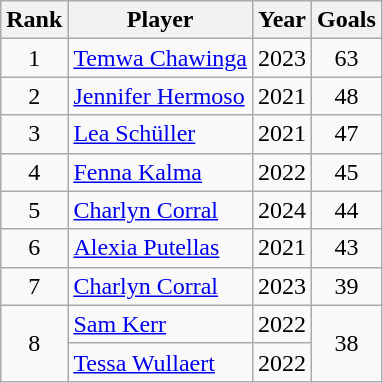<table class="wikitable">
<tr>
<th>Rank</th>
<th>Player</th>
<th>Year</th>
<th>Goals</th>
</tr>
<tr>
<td align="center">1</td>
<td> <a href='#'>Temwa Chawinga</a></td>
<td>2023</td>
<td align="center">63</td>
</tr>
<tr>
<td align="center">2</td>
<td> <a href='#'>Jennifer Hermoso</a></td>
<td>2021</td>
<td align="center">48</td>
</tr>
<tr>
<td align="center">3</td>
<td> <a href='#'>Lea Schüller</a></td>
<td>2021</td>
<td align="center">47</td>
</tr>
<tr>
<td align="center">4</td>
<td> <a href='#'>Fenna Kalma</a></td>
<td>2022</td>
<td align="center">45</td>
</tr>
<tr>
<td align="center">5</td>
<td> <a href='#'>Charlyn Corral</a></td>
<td>2024</td>
<td align="center">44</td>
</tr>
<tr>
<td align="center">6</td>
<td> <a href='#'>Alexia Putellas</a></td>
<td>2021</td>
<td align="center">43</td>
</tr>
<tr>
<td align="center">7</td>
<td> <a href='#'>Charlyn Corral</a></td>
<td>2023</td>
<td align="center">39</td>
</tr>
<tr>
<td rowspan="2" align="center">8</td>
<td> <a href='#'>Sam Kerr</a></td>
<td>2022</td>
<td rowspan="2" align="center">38</td>
</tr>
<tr>
<td> <a href='#'>Tessa Wullaert</a></td>
<td>2022</td>
</tr>
</table>
